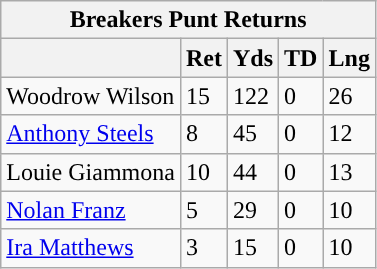<table class="wikitable">
<tr>
<th colspan="5">Breakers Punt Returns</th>
</tr>
<tr>
<th></th>
<th>Ret</th>
<th>Yds</th>
<th>TD</th>
<th>Lng</th>
</tr>
<tr>
<td>Woodrow Wilson</td>
<td>15</td>
<td>122</td>
<td>0</td>
<td>26</td>
</tr>
<tr>
<td><a href='#'>Anthony Steels</a></td>
<td>8</td>
<td>45</td>
<td>0</td>
<td>12</td>
</tr>
<tr>
<td>Louie Giammona</td>
<td>10</td>
<td>44</td>
<td>0</td>
<td>13</td>
</tr>
<tr>
<td><a href='#'>Nolan Franz</a></td>
<td>5</td>
<td>29</td>
<td>0</td>
<td>10</td>
</tr>
<tr>
<td><a href='#'>Ira Matthews</a></td>
<td>3</td>
<td>15</td>
<td>0</td>
<td>10</td>
</tr>
</table>
